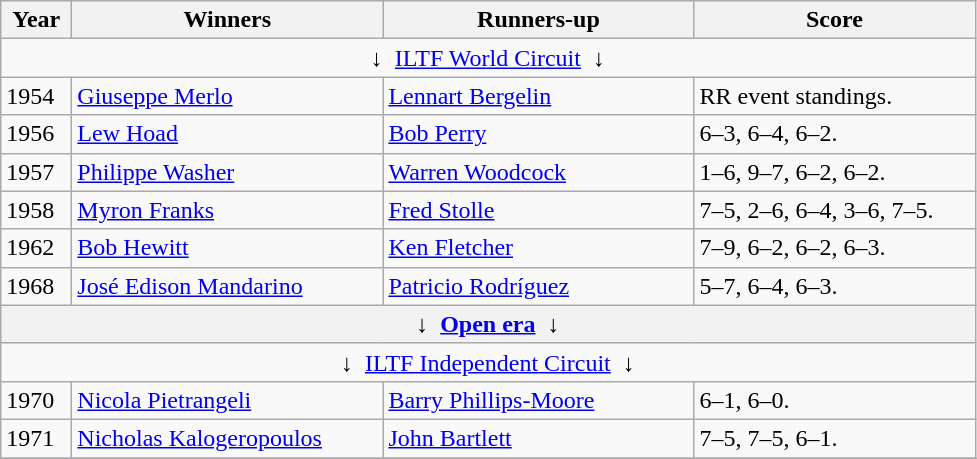<table class="wikitable">
<tr>
<th style="width:40px">Year</th>
<th style="width:200px">Winners</th>
<th style="width:200px">Runners-up</th>
<th style="width:180px" class="unsortable">Score</th>
</tr>
<tr>
<td colspan=4 align=center>↓  <a href='#'>ILTF World Circuit</a>  ↓</td>
</tr>
<tr>
<td>1954</td>
<td> <a href='#'>Giuseppe Merlo</a></td>
<td> <a href='#'>Lennart Bergelin</a></td>
<td>RR event standings.</td>
</tr>
<tr>
<td>1956</td>
<td> <a href='#'>Lew Hoad</a></td>
<td> <a href='#'>Bob Perry</a></td>
<td>6–3, 6–4, 6–2.</td>
</tr>
<tr>
<td>1957</td>
<td> <a href='#'>Philippe Washer</a></td>
<td> <a href='#'>Warren Woodcock</a></td>
<td>1–6, 9–7, 6–2, 6–2.</td>
</tr>
<tr>
<td>1958</td>
<td> <a href='#'>Myron Franks</a></td>
<td> <a href='#'>Fred Stolle</a></td>
<td>7–5, 2–6, 6–4, 3–6, 7–5.</td>
</tr>
<tr>
<td>1962</td>
<td> <a href='#'>Bob Hewitt</a></td>
<td> <a href='#'>Ken Fletcher</a></td>
<td>7–9, 6–2, 6–2, 6–3.</td>
</tr>
<tr>
<td>1968</td>
<td> <a href='#'>José Edison Mandarino</a></td>
<td> <a href='#'>Patricio Rodríguez</a></td>
<td>5–7, 6–4, 6–3.</td>
</tr>
<tr>
<th colspan=4 align=center>↓  <a href='#'>Open era</a>  ↓</th>
</tr>
<tr>
<td colspan=4 align=center>↓  <a href='#'>ILTF Independent Circuit</a>  ↓</td>
</tr>
<tr>
<td>1970</td>
<td> <a href='#'>Nicola Pietrangeli</a></td>
<td> <a href='#'>Barry Phillips-Moore</a></td>
<td>6–1, 6–0.</td>
</tr>
<tr>
<td>1971</td>
<td> <a href='#'>Nicholas Kalogeropoulos</a></td>
<td> <a href='#'>John Bartlett</a></td>
<td>7–5, 7–5, 6–1.</td>
</tr>
<tr>
</tr>
</table>
